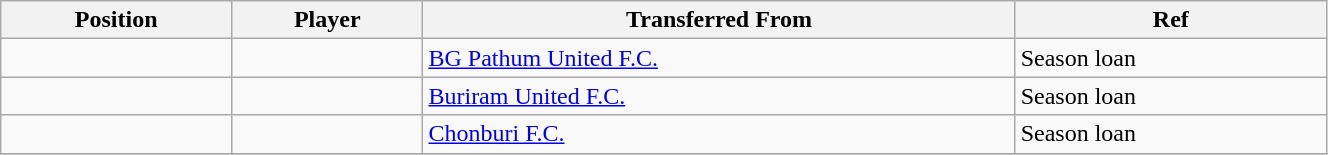<table class="wikitable sortable" style="width:70%; text-align:center; font-size:100%; text-align:left;">
<tr>
<th>Position</th>
<th>Player</th>
<th>Transferred From</th>
<th>Ref</th>
</tr>
<tr>
<td></td>
<td></td>
<td> <a href='#'>BG Pathum United F.C.</a></td>
<td>Season loan </td>
</tr>
<tr>
<td></td>
<td></td>
<td> <a href='#'>Buriram United F.C.</a></td>
<td>Season loan </td>
</tr>
<tr>
<td></td>
<td></td>
<td> <a href='#'>Chonburi F.C.</a></td>
<td>Season loan </td>
</tr>
<tr>
</tr>
</table>
